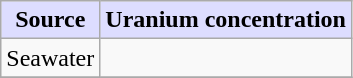<table class="wikitable sortable sortable">
<tr>
<th style="background:#DDDDFF;">Source</th>
<th style="background:#DDDDFF;">Uranium concentration</th>
</tr>
<tr>
<td align=center>Seawater</td>
<td align=center></td>
</tr>
<tr>
</tr>
</table>
